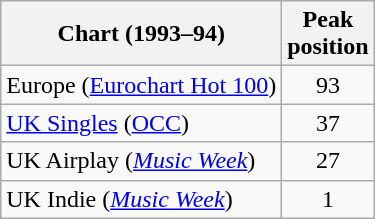<table class="wikitable">
<tr>
<th>Chart (1993–94)</th>
<th>Peak<br>position</th>
</tr>
<tr>
<td>Europe (<a href='#'>Eurochart Hot 100</a>)</td>
<td align="center">93</td>
</tr>
<tr>
<td><a href='#'>UK Singles</a> (<a href='#'>OCC</a>)</td>
<td align="center">37</td>
</tr>
<tr>
<td>UK Airplay (<em><a href='#'>Music Week</a></em>)</td>
<td align="center">27</td>
</tr>
<tr>
<td align=left>UK Indie (<em><a href='#'>Music Week</a></em>)</td>
<td align="center">1</td>
</tr>
</table>
